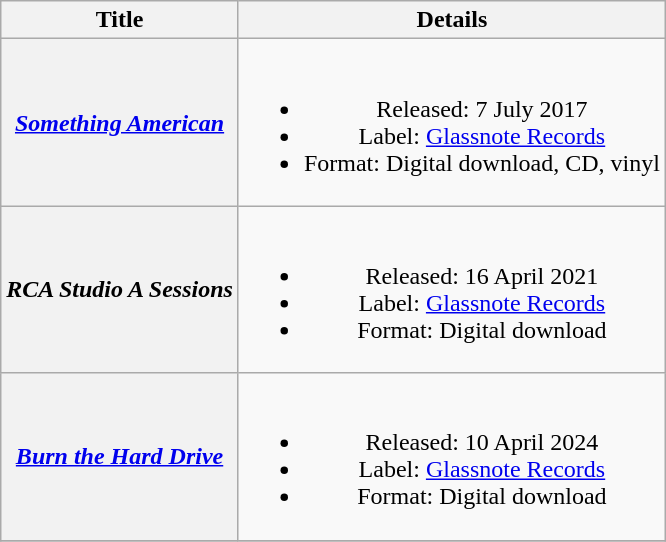<table class="wikitable plainrowheaders" style="text-align:center;">
<tr>
<th scope="col">Title</th>
<th scope="col">Details</th>
</tr>
<tr>
<th scope="row"><em><a href='#'>Something American</a></em></th>
<td><br><ul><li>Released: 7 July 2017</li><li>Label: <a href='#'>Glassnote Records</a></li><li>Format: Digital download, CD, vinyl</li></ul></td>
</tr>
<tr>
<th scope="row"><em>RCA Studio A Sessions</em></th>
<td><br><ul><li>Released: 16 April 2021</li><li>Label: <a href='#'>Glassnote Records</a></li><li>Format: Digital download</li></ul></td>
</tr>
<tr>
<th scope="row"><em><a href='#'>Burn the Hard Drive</a></em></th>
<td><br><ul><li>Released: 10 April 2024</li><li>Label: <a href='#'>Glassnote Records</a></li><li>Format: Digital download</li></ul></td>
</tr>
<tr>
</tr>
</table>
